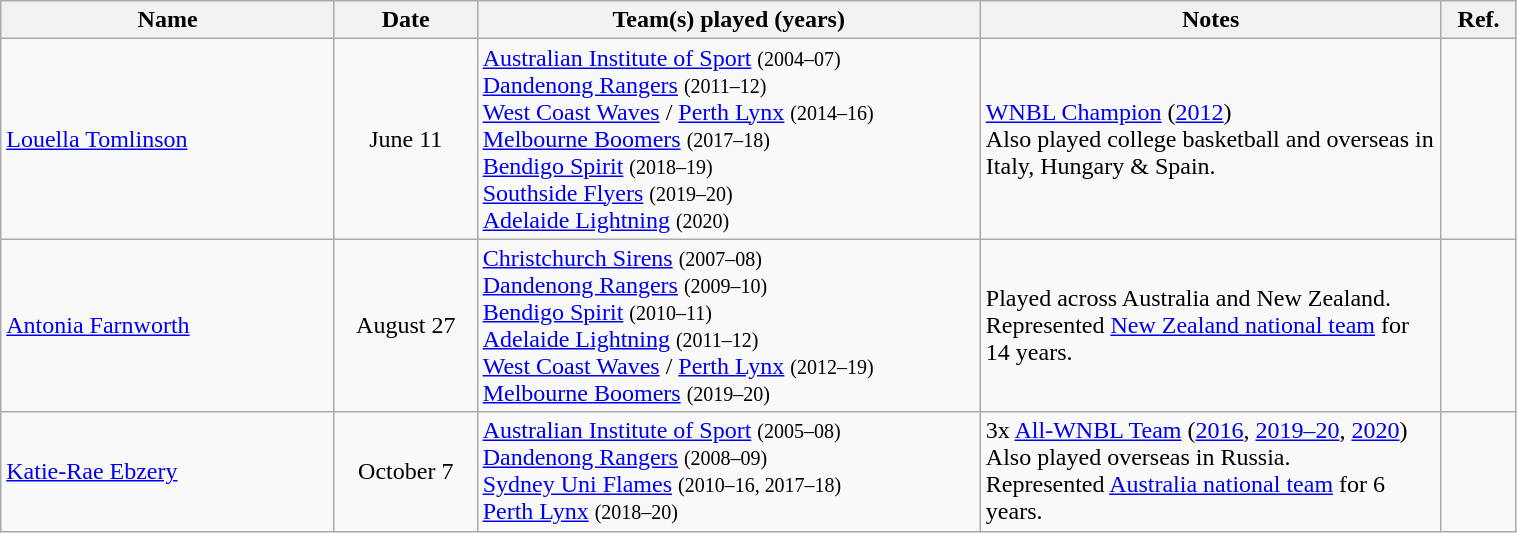<table class="wikitable sortable" style="width:80%">
<tr>
<th style="width:150px">Name</th>
<th style="width:60px">Date</th>
<th style="width:230px">Team(s) played (years)</th>
<th style="width:210px">Notes</th>
<th style="width:20px">Ref.</th>
</tr>
<tr>
<td> <a href='#'>Louella Tomlinson</a></td>
<td align=center>June 11</td>
<td><a href='#'>Australian Institute of Sport</a> <small>(2004–07)</small><br><a href='#'>Dandenong Rangers</a> <small>(2011–12)</small><br><a href='#'>West Coast Waves</a> / <a href='#'>Perth Lynx</a> <small>(2014–16)</small><br><a href='#'>Melbourne Boomers</a> <small>(2017–18)</small><br><a href='#'>Bendigo Spirit</a> <small>(2018–19)</small><br><a href='#'>Southside Flyers</a> <small>(2019–20)</small><br><a href='#'>Adelaide Lightning</a> <small>(2020)</small><br></td>
<td><a href='#'>WNBL Champion</a> (<a href='#'>2012</a>)<br>Also played college basketball and overseas in Italy, Hungary & Spain.</td>
<td></td>
</tr>
<tr>
<td> <a href='#'>Antonia Farnworth</a></td>
<td align=center>August 27</td>
<td><a href='#'>Christchurch Sirens</a> <small>(2007–08)</small><br><a href='#'>Dandenong Rangers</a> <small>(2009–10)</small><br><a href='#'>Bendigo Spirit</a> <small>(2010–11)</small><br><a href='#'>Adelaide Lightning</a> <small>(2011–12)</small><br><a href='#'>West Coast Waves</a> / <a href='#'>Perth Lynx</a> <small>(2012–19)</small><br><a href='#'>Melbourne Boomers</a> <small>(2019–20)</small><br></td>
<td>Played across Australia and New Zealand.<br>Represented <a href='#'>New Zealand national team</a> for 14 years.</td>
<td></td>
</tr>
<tr>
<td> <a href='#'>Katie-Rae Ebzery</a></td>
<td align=center>October 7</td>
<td><a href='#'>Australian Institute of Sport</a> <small>(2005–08)</small><br><a href='#'>Dandenong Rangers</a> <small>(2008–09)</small><br><a href='#'>Sydney Uni Flames</a> <small>(2010–16, 2017–18)</small><br><a href='#'>Perth Lynx</a> <small>(2018–20)</small></td>
<td>3x <a href='#'>All-WNBL Team</a> (<a href='#'>2016</a>, <a href='#'>2019–20</a>, <a href='#'>2020</a>)<br>Also played overseas in Russia.<br>Represented <a href='#'>Australia national team</a> for 6 years.</td>
<td></td>
</tr>
</table>
